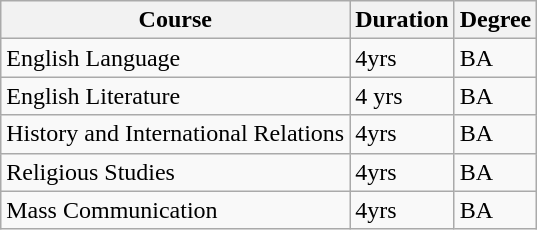<table class="wikitable">
<tr>
<th>Course</th>
<th>Duration</th>
<th>Degree</th>
</tr>
<tr>
<td>English Language</td>
<td>4yrs</td>
<td>BA</td>
</tr>
<tr>
<td>English Literature</td>
<td>4 yrs</td>
<td>BA</td>
</tr>
<tr>
<td>History and International Relations</td>
<td>4yrs</td>
<td>BA</td>
</tr>
<tr>
<td>Religious Studies</td>
<td>4yrs</td>
<td>BA</td>
</tr>
<tr>
<td>Mass Communication</td>
<td>4yrs</td>
<td>BA</td>
</tr>
</table>
